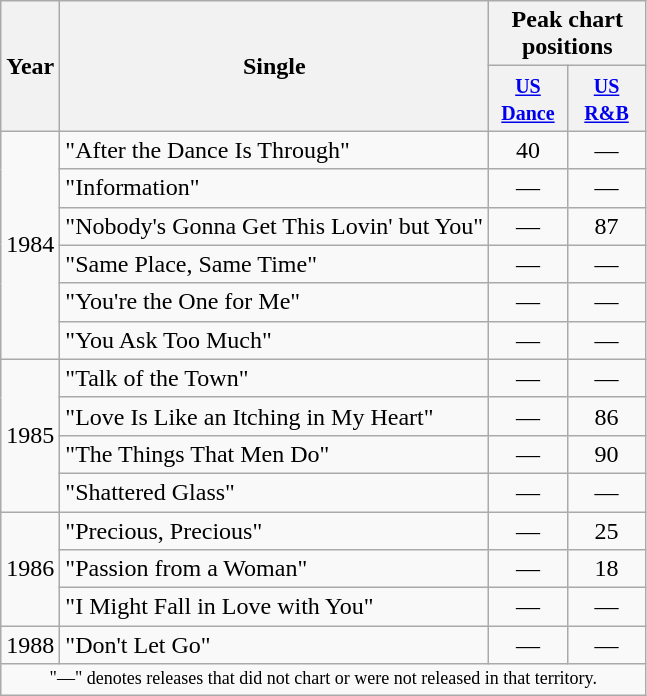<table class="wikitable">
<tr>
<th scope="col" rowspan="2">Year</th>
<th scope="col" rowspan="2">Single</th>
<th scope="col" colspan="4">Peak chart positions</th>
</tr>
<tr>
<th style="width:45px;"><small><a href='#'>US Dance</a></small><br></th>
<th style="width:45px;"><small><a href='#'>US R&B</a></small><br></th>
</tr>
<tr>
<td rowspan="6">1984</td>
<td>"After the Dance Is Through"</td>
<td align=center>40</td>
<td align=center>―</td>
</tr>
<tr>
<td>"Information"</td>
<td align=center>—</td>
<td align=center>—</td>
</tr>
<tr>
<td>"Nobody's Gonna Get This Lovin' but You"</td>
<td align=center>—</td>
<td align=center>87</td>
</tr>
<tr>
<td>"Same Place, Same Time"</td>
<td align=center>—</td>
<td align=center>—</td>
</tr>
<tr>
<td>"You're the One for Me"</td>
<td align=center>—</td>
<td align=center>—</td>
</tr>
<tr>
<td>"You Ask Too Much"</td>
<td align=center>—</td>
<td align=center>—</td>
</tr>
<tr>
<td rowspan="4">1985</td>
<td>"Talk of the Town"</td>
<td align=center>—</td>
<td align=center>—</td>
</tr>
<tr>
<td>"Love Is Like an Itching in My Heart"</td>
<td align=center>—</td>
<td align=center>86</td>
</tr>
<tr>
<td>"The Things That Men Do"</td>
<td align=center>—</td>
<td align=center>90</td>
</tr>
<tr>
<td>"Shattered Glass"</td>
<td align=center>—</td>
<td align=center>—</td>
</tr>
<tr>
<td rowspan="3">1986</td>
<td>"Precious, Precious"</td>
<td align=center>—</td>
<td align=center>25</td>
</tr>
<tr>
<td>"Passion from a Woman"</td>
<td align=center>—</td>
<td align=center>18</td>
</tr>
<tr>
<td>"I Might Fall in Love with You"</td>
<td align=center>—</td>
<td align=center>—</td>
</tr>
<tr>
<td rowspan="1">1988</td>
<td>"Don't Let Go"</td>
<td align=center>—</td>
<td align=center>—</td>
</tr>
<tr>
<td colspan="6" style="text-align:center; font-size:9pt;">"—" denotes releases that did not chart or were not released in that territory.</td>
</tr>
</table>
